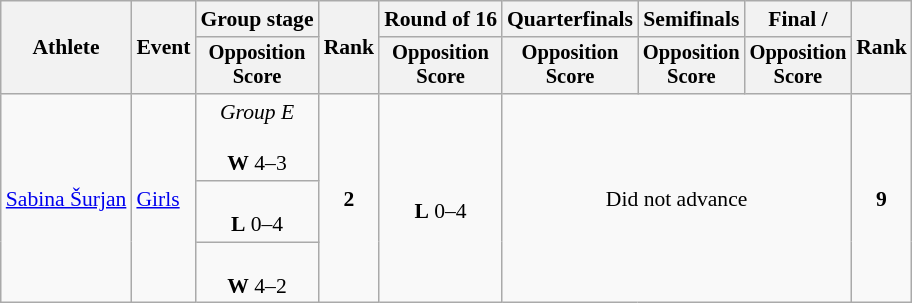<table class=wikitable style="font-size:90%">
<tr>
<th rowspan="2">Athlete</th>
<th rowspan="2">Event</th>
<th>Group stage</th>
<th rowspan="2">Rank</th>
<th>Round of 16</th>
<th>Quarterfinals</th>
<th>Semifinals</th>
<th>Final / </th>
<th rowspan=2>Rank</th>
</tr>
<tr style="font-size:95%">
<th>Opposition<br>Score</th>
<th>Opposition<br>Score</th>
<th>Opposition<br>Score</th>
<th>Opposition<br>Score</th>
<th>Opposition<br>Score</th>
</tr>
<tr align=center>
<td align=left rowspan=3><a href='#'>Sabina Šurjan</a></td>
<td align=left rowspan=3><a href='#'>Girls</a></td>
<td><em>Group E</em><br><br><strong>W</strong> 4–3</td>
<td rowspan=3><strong>2</strong></td>
<td rowspan=3><br><strong>L</strong> 0–4</td>
<td rowspan=3 colspan=3>Did not advance</td>
<td rowspan=3><strong>9</strong></td>
</tr>
<tr align=center>
<td><br><strong>L</strong> 0–4</td>
</tr>
<tr align=center>
<td><br><strong>W</strong> 4–2</td>
</tr>
</table>
